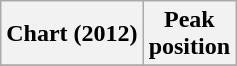<table class="wikitable sortable">
<tr>
<th>Chart (2012)</th>
<th>Peak<br>position</th>
</tr>
<tr>
</tr>
</table>
